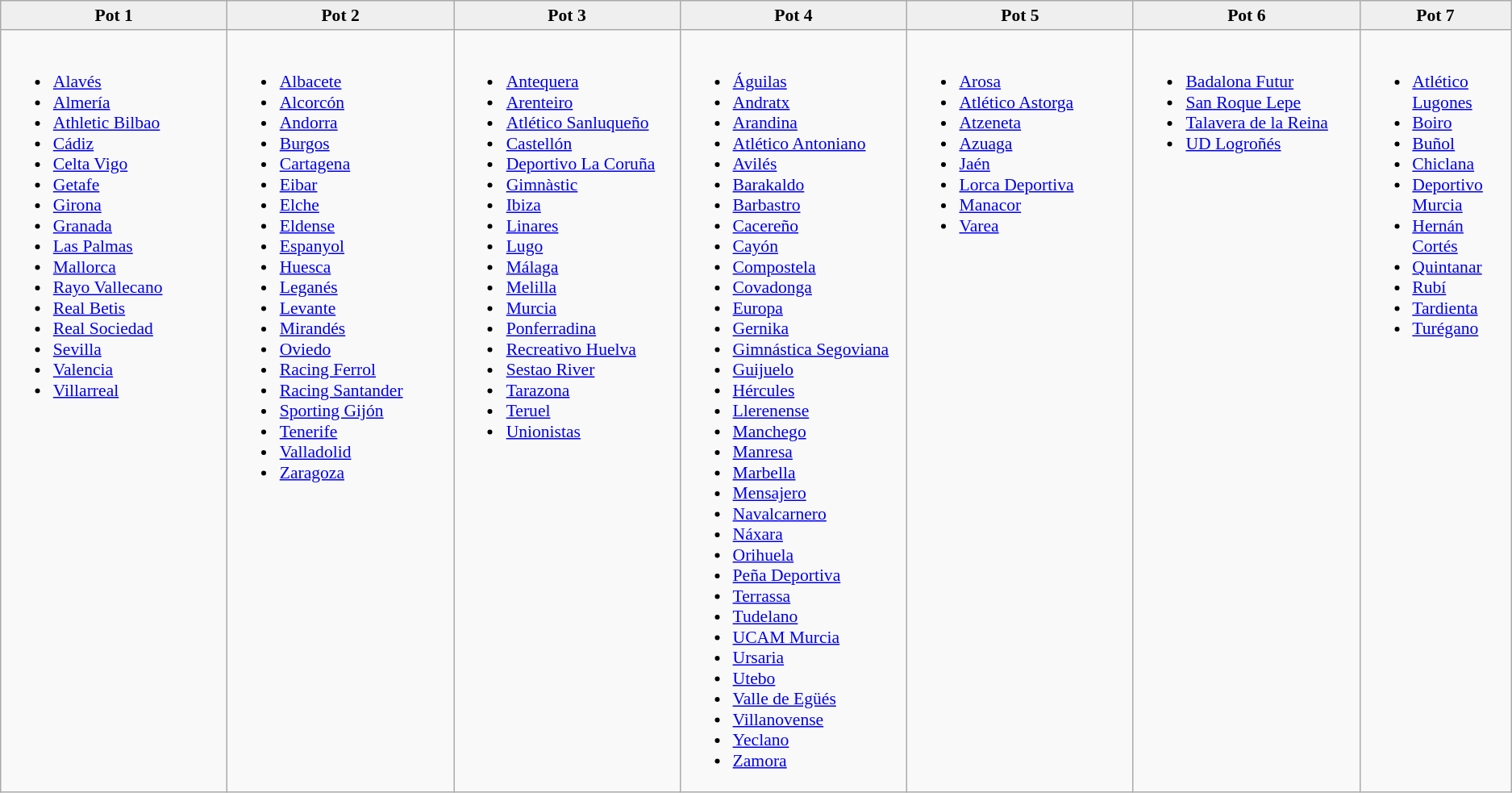<table class="wikitable" style="font-size:90%">
<tr bgcolor=#efefef align=center>
<td width=15%><strong>Pot 1</strong><br></td>
<td width=15%><strong>Pot 2</strong><br></td>
<td width=15%><strong>Pot 3</strong><br></td>
<td width=15%><strong>Pot 4</strong><br></td>
<td width=15%><strong>Pot 5</strong><br></td>
<td width=15%><strong>Pot 6</strong><br></td>
<td width=15%><strong>Pot 7</strong><br></td>
</tr>
<tr valign=top>
<td><br><ul><li><a href='#'>Alavés</a></li><li><a href='#'>Almería</a></li><li><a href='#'>Athletic Bilbao</a></li><li><a href='#'>Cádiz</a></li><li><a href='#'>Celta Vigo</a></li><li><a href='#'>Getafe</a></li><li><a href='#'>Girona</a></li><li><a href='#'>Granada</a></li><li><a href='#'>Las Palmas</a></li><li><a href='#'>Mallorca</a></li><li><a href='#'>Rayo Vallecano</a></li><li><a href='#'>Real Betis</a></li><li><a href='#'>Real Sociedad</a></li><li><a href='#'>Sevilla</a></li><li><a href='#'>Valencia</a></li><li><a href='#'>Villarreal</a></li></ul></td>
<td><br><ul><li><a href='#'>Albacete</a></li><li><a href='#'>Alcorcón</a></li><li><a href='#'>Andorra</a></li><li><a href='#'>Burgos</a></li><li><a href='#'>Cartagena</a></li><li><a href='#'>Eibar</a></li><li><a href='#'>Elche</a></li><li><a href='#'>Eldense</a></li><li><a href='#'>Espanyol</a></li><li><a href='#'>Huesca</a></li><li><a href='#'>Leganés</a></li><li><a href='#'>Levante</a></li><li><a href='#'>Mirandés</a></li><li><a href='#'>Oviedo</a></li><li><a href='#'>Racing Ferrol</a></li><li><a href='#'>Racing Santander</a></li><li><a href='#'>Sporting Gijón</a></li><li><a href='#'>Tenerife</a></li><li><a href='#'>Valladolid</a></li><li><a href='#'>Zaragoza</a></li></ul></td>
<td><br><ul><li><a href='#'>Antequera</a></li><li><a href='#'>Arenteiro</a></li><li><a href='#'>Atlético Sanluqueño</a></li><li><a href='#'>Castellón</a></li><li><a href='#'>Deportivo La Coruña</a></li><li><a href='#'>Gimnàstic</a></li><li><a href='#'>Ibiza</a></li><li><a href='#'>Linares</a></li><li><a href='#'>Lugo</a></li><li><a href='#'>Málaga</a></li><li><a href='#'>Melilla</a></li><li><a href='#'>Murcia</a></li><li><a href='#'>Ponferradina</a></li><li><a href='#'>Recreativo Huelva</a></li><li><a href='#'>Sestao River</a></li><li><a href='#'>Tarazona</a></li><li><a href='#'>Teruel</a></li><li><a href='#'>Unionistas</a></li></ul></td>
<td><br><ul><li><a href='#'>Águilas</a></li><li><a href='#'>Andratx</a></li><li><a href='#'>Arandina</a></li><li><a href='#'>Atlético Antoniano</a></li><li><a href='#'>Avilés</a></li><li><a href='#'>Barakaldo</a></li><li><a href='#'>Barbastro</a></li><li><a href='#'>Cacereño</a></li><li><a href='#'>Cayón</a></li><li><a href='#'>Compostela</a></li><li><a href='#'>Covadonga</a></li><li><a href='#'>Europa</a></li><li><a href='#'>Gernika</a></li><li><a href='#'>Gimnástica Segoviana</a></li><li><a href='#'>Guijuelo</a></li><li><a href='#'>Hércules</a></li><li><a href='#'>Llerenense</a></li><li><a href='#'>Manchego</a></li><li><a href='#'>Manresa</a></li><li><a href='#'>Marbella</a></li><li><a href='#'>Mensajero</a></li><li><a href='#'>Navalcarnero</a></li><li><a href='#'>Náxara</a></li><li><a href='#'>Orihuela</a></li><li><a href='#'>Peña Deportiva</a></li><li><a href='#'>Terrassa</a></li><li><a href='#'>Tudelano</a></li><li><a href='#'>UCAM Murcia</a></li><li><a href='#'>Ursaria</a></li><li><a href='#'>Utebo</a></li><li><a href='#'>Valle de Egüés</a></li><li><a href='#'>Villanovense</a></li><li><a href='#'>Yeclano</a></li><li><a href='#'>Zamora</a></li></ul></td>
<td><br><ul><li><a href='#'>Arosa</a></li><li><a href='#'>Atlético Astorga</a></li><li><a href='#'>Atzeneta</a></li><li><a href='#'>Azuaga</a></li><li><a href='#'>Jaén</a></li><li><a href='#'>Lorca Deportiva</a></li><li><a href='#'>Manacor</a></li><li><a href='#'>Varea</a></li></ul></td>
<td><br><ul><li><a href='#'>Badalona Futur</a></li><li><a href='#'>San Roque Lepe</a></li><li><a href='#'>Talavera de la Reina</a></li><li><a href='#'>UD Logroñés</a></li></ul></td>
<td><br><ul><li><a href='#'>Atlético Lugones</a></li><li><a href='#'>Boiro</a></li><li><a href='#'>Buñol</a></li><li><a href='#'>Chiclana</a></li><li><a href='#'>Deportivo Murcia</a></li><li><a href='#'>Hernán Cortés</a></li><li><a href='#'>Quintanar</a></li><li><a href='#'>Rubí</a></li><li><a href='#'>Tardienta</a></li><li><a href='#'>Turégano</a></li></ul></td>
</tr>
</table>
